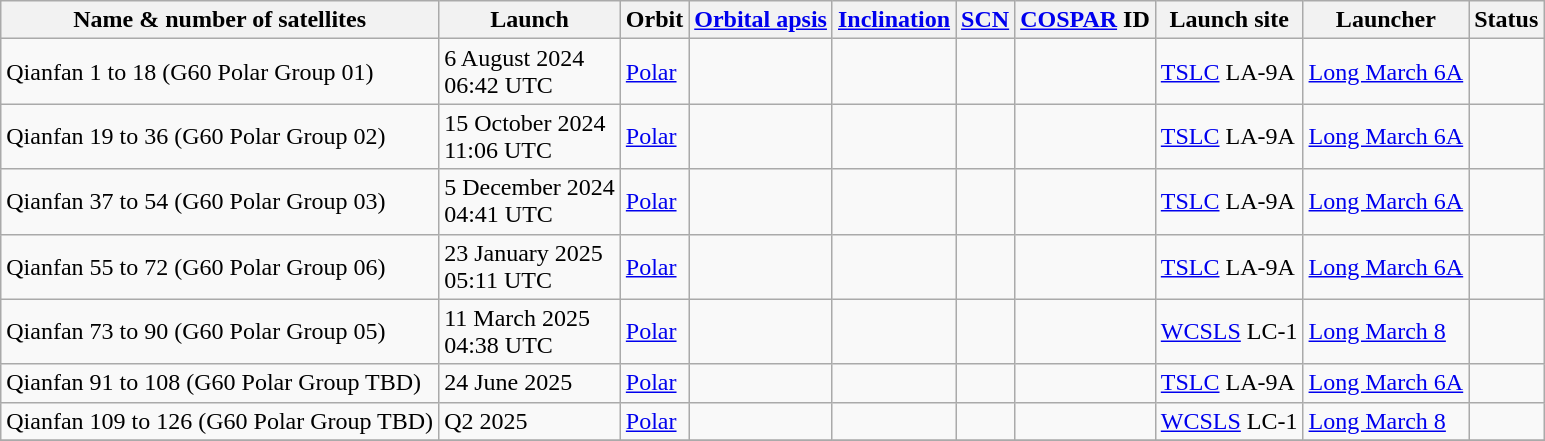<table class="wikitable">
<tr>
<th>Name & number of satellites</th>
<th>Launch</th>
<th>Orbit</th>
<th><a href='#'>Orbital apsis</a></th>
<th><a href='#'>Inclination</a></th>
<th><a href='#'>SCN</a></th>
<th><a href='#'>COSPAR</a> ID</th>
<th>Launch site</th>
<th>Launcher</th>
<th>Status</th>
</tr>
<tr>
<td>Qianfan 1 to 18 (G60 Polar Group 01)</td>
<td>6 August 2024<br>06:42 UTC</td>
<td><a href='#'>Polar</a></td>
<td></td>
<td></td>
<td></td>
<td></td>
<td><a href='#'>TSLC</a> LA-9A</td>
<td><a href='#'>Long March 6A</a></td>
<td></td>
</tr>
<tr>
<td>Qianfan 19 to 36 (G60 Polar Group 02)</td>
<td>15 October 2024<br>11:06 UTC</td>
<td><a href='#'>Polar</a></td>
<td></td>
<td></td>
<td></td>
<td></td>
<td><a href='#'>TSLC</a> LA-9A</td>
<td><a href='#'>Long March 6A</a></td>
<td></td>
</tr>
<tr>
<td>Qianfan 37 to 54 (G60 Polar Group 03)</td>
<td>5 December 2024<br>04:41 UTC</td>
<td><a href='#'>Polar</a></td>
<td></td>
<td></td>
<td></td>
<td></td>
<td><a href='#'>TSLC</a> LA-9A</td>
<td><a href='#'>Long March 6A</a></td>
<td></td>
</tr>
<tr>
<td>Qianfan 55 to 72 (G60 Polar Group 06)</td>
<td>23 January 2025<br>05:11 UTC</td>
<td><a href='#'>Polar</a></td>
<td></td>
<td></td>
<td></td>
<td></td>
<td><a href='#'>TSLC</a> LA-9A</td>
<td><a href='#'>Long March 6A</a></td>
<td></td>
</tr>
<tr>
<td>Qianfan 73 to 90 (G60 Polar Group 05)</td>
<td>11 March 2025<br>04:38 UTC</td>
<td><a href='#'>Polar</a></td>
<td></td>
<td></td>
<td></td>
<td></td>
<td><a href='#'>WCSLS</a> LC-1</td>
<td><a href='#'>Long March 8</a></td>
<td></td>
</tr>
<tr>
<td>Qianfan 91 to 108 (G60 Polar Group TBD)</td>
<td>24 June 2025</td>
<td><a href='#'>Polar</a></td>
<td></td>
<td></td>
<td></td>
<td></td>
<td><a href='#'>TSLC</a> LA-9A</td>
<td><a href='#'>Long March 6A</a></td>
<td></td>
</tr>
<tr>
<td>Qianfan 109 to 126 (G60 Polar Group TBD)</td>
<td>Q2 2025</td>
<td><a href='#'>Polar</a></td>
<td></td>
<td></td>
<td></td>
<td></td>
<td><a href='#'>WCSLS</a> LC-1</td>
<td><a href='#'>Long March 8</a></td>
<td></td>
</tr>
<tr>
</tr>
</table>
